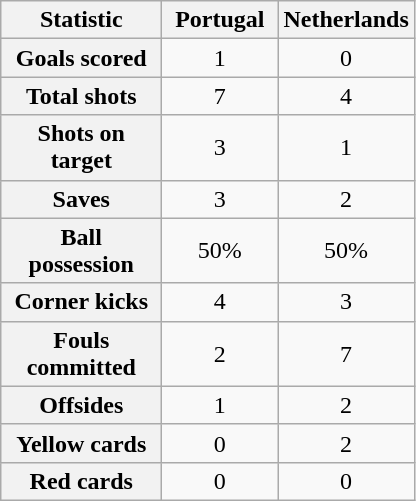<table class="wikitable plainrowheaders" style="text-align:center">
<tr>
<th scope="col" style="width:100px">Statistic</th>
<th scope="col" style="width:70px">Portugal</th>
<th scope="col" style="width:70px">Netherlands</th>
</tr>
<tr>
<th scope=row>Goals scored</th>
<td>1</td>
<td>0</td>
</tr>
<tr>
<th scope=row>Total shots</th>
<td>7</td>
<td>4</td>
</tr>
<tr>
<th scope=row>Shots on target</th>
<td>3</td>
<td>1</td>
</tr>
<tr>
<th scope=row>Saves</th>
<td>3</td>
<td>2</td>
</tr>
<tr>
<th scope=row>Ball possession</th>
<td>50%</td>
<td>50%</td>
</tr>
<tr>
<th scope=row>Corner kicks</th>
<td>4</td>
<td>3</td>
</tr>
<tr>
<th scope=row>Fouls committed</th>
<td>2</td>
<td>7</td>
</tr>
<tr>
<th scope=row>Offsides</th>
<td>1</td>
<td>2</td>
</tr>
<tr>
<th scope=row>Yellow cards</th>
<td>0</td>
<td>2</td>
</tr>
<tr>
<th scope=row>Red cards</th>
<td>0</td>
<td>0</td>
</tr>
</table>
